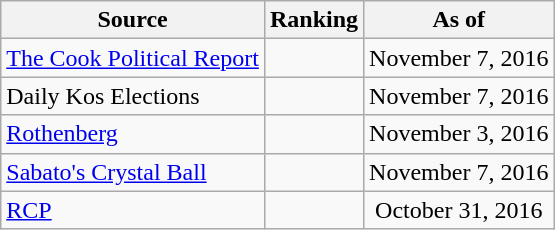<table class="wikitable" style="text-align:center">
<tr>
<th>Source</th>
<th>Ranking</th>
<th>As of</th>
</tr>
<tr>
<td align=left><a href='#'>The Cook Political Report</a></td>
<td></td>
<td>November 7, 2016</td>
</tr>
<tr>
<td align=left>Daily Kos Elections</td>
<td></td>
<td>November 7, 2016</td>
</tr>
<tr>
<td align=left><a href='#'>Rothenberg</a></td>
<td></td>
<td>November 3, 2016</td>
</tr>
<tr>
<td align=left><a href='#'>Sabato's Crystal Ball</a></td>
<td></td>
<td>November 7, 2016</td>
</tr>
<tr>
<td align="left"><a href='#'>RCP</a></td>
<td></td>
<td>October 31, 2016</td>
</tr>
</table>
